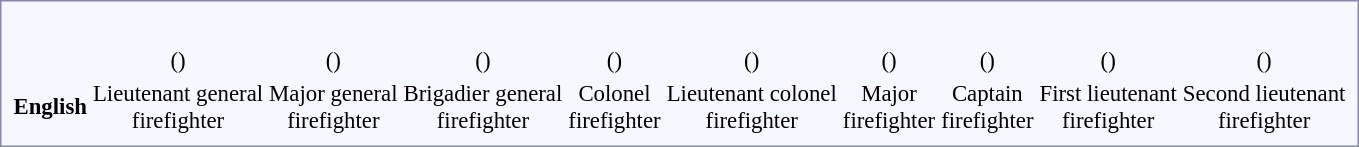<table style="border:1px solid #8888aa; background-color:#f7f8ff; padding:5px; font-size:95%; margin: 0px 12px 12px 0px;">
<tr style="text-align:center;">
<th rowspan=2></th>
<td colspan=2></td>
<td colspan=2></td>
<td colspan=2></td>
<td colspan=2></td>
<td colspan=2></td>
<td colspan=2></td>
<td colspan=2></td>
<td colspan=3></td>
<td colspan=3></td>
</tr>
<tr style="text-align:center;">
<td colspan=2><br>()</td>
<td colspan=2><br>()</td>
<td colspan=2><br>()</td>
<td colspan=2><br>()</td>
<td colspan=2><br>()</td>
<td colspan=2><br>()</td>
<td colspan=2><br>()</td>
<td colspan=3><br>()</td>
<td colspan=3><br>()</td>
</tr>
<tr style="text-align:center; bgcolor=#cccc">
<th>English</th>
<td colspan=2>Lieutenant general<br> firefighter</td>
<td colspan=2>Major general<br> firefighter</td>
<td colspan=2>Brigadier general<br> firefighter</td>
<td colspan=2>Colonel<br> firefighter</td>
<td colspan=2>Lieutenant colonel<br> firefighter</td>
<td colspan=2>Major<br> firefighter</td>
<td colspan=2>Captain<br> firefighter</td>
<td colspan=3>First lieutenant<br> firefighter</td>
<td colspan=3>Second lieutenant<br> firefighter</td>
</tr>
</table>
